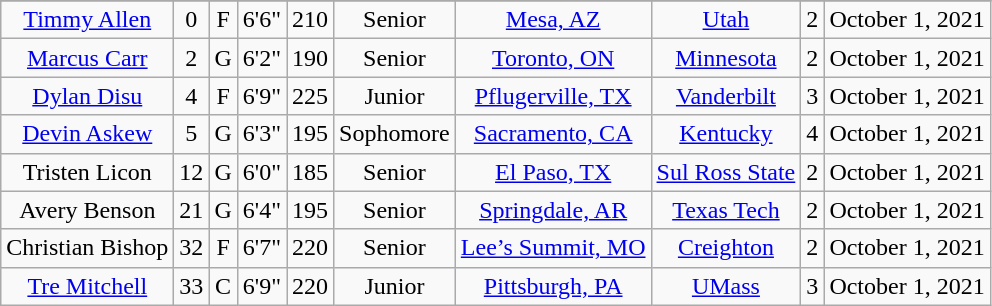<table class="wikitable sortable" style="text-align: center">
<tr align=center>
</tr>
<tr>
<td><a href='#'>Timmy Allen</a></td>
<td>0</td>
<td>F</td>
<td>6'6"</td>
<td>210</td>
<td>Senior</td>
<td><a href='#'>Mesa, AZ</a></td>
<td><a href='#'>Utah</a></td>
<td>2</td>
<td>October 1, 2021</td>
</tr>
<tr>
<td><a href='#'>Marcus Carr</a></td>
<td>2</td>
<td>G</td>
<td>6'2"</td>
<td>190</td>
<td>Senior</td>
<td><a href='#'>Toronto, ON</a></td>
<td><a href='#'>Minnesota</a></td>
<td>2</td>
<td>October 1, 2021</td>
</tr>
<tr>
<td><a href='#'>Dylan Disu</a></td>
<td>4</td>
<td>F</td>
<td>6'9"</td>
<td>225</td>
<td>Junior</td>
<td><a href='#'>Pflugerville, TX</a></td>
<td><a href='#'>Vanderbilt</a></td>
<td>3</td>
<td>October 1, 2021</td>
</tr>
<tr>
<td><a href='#'>Devin Askew</a></td>
<td>5</td>
<td>G</td>
<td>6'3"</td>
<td>195</td>
<td>Sophomore</td>
<td><a href='#'>Sacramento, CA</a></td>
<td><a href='#'>Kentucky</a></td>
<td>4</td>
<td>October 1, 2021</td>
</tr>
<tr>
<td>Tristen Licon</td>
<td>12</td>
<td>G</td>
<td>6'0"</td>
<td>185</td>
<td>Senior</td>
<td><a href='#'>El Paso, TX</a></td>
<td><a href='#'>Sul Ross State</a></td>
<td>2</td>
<td>October 1, 2021</td>
</tr>
<tr>
<td>Avery Benson</td>
<td>21</td>
<td>G</td>
<td>6'4"</td>
<td>195</td>
<td>Senior</td>
<td><a href='#'>Springdale, AR</a></td>
<td><a href='#'>Texas Tech</a></td>
<td>2</td>
<td>October 1, 2021</td>
</tr>
<tr>
<td>Christian Bishop</td>
<td>32</td>
<td>F</td>
<td>6'7"</td>
<td>220</td>
<td>Senior</td>
<td><a href='#'>Lee’s Summit, MO</a></td>
<td><a href='#'>Creighton</a></td>
<td>2</td>
<td>October 1, 2021</td>
</tr>
<tr>
<td><a href='#'>Tre Mitchell</a></td>
<td>33</td>
<td>C</td>
<td>6'9"</td>
<td>220</td>
<td>Junior</td>
<td><a href='#'>Pittsburgh, PA</a></td>
<td><a href='#'>UMass</a></td>
<td>3</td>
<td>October 1, 2021</td>
</tr>
</table>
